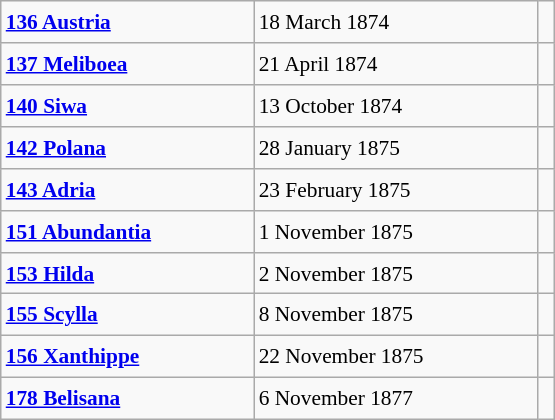<table class="wikitable" style="font-size: 89%; float: left; width: 26em; margin-right: 1em; height: 280px">
<tr>
<td><strong><a href='#'>136 Austria</a></strong></td>
<td>18 March 1874</td>
<td></td>
</tr>
<tr>
<td><strong><a href='#'>137 Meliboea</a></strong></td>
<td>21 April 1874</td>
<td></td>
</tr>
<tr>
<td><strong><a href='#'>140 Siwa</a></strong></td>
<td>13 October 1874</td>
<td></td>
</tr>
<tr>
<td><strong><a href='#'>142 Polana</a></strong></td>
<td>28 January 1875</td>
<td></td>
</tr>
<tr>
<td><strong><a href='#'>143 Adria</a></strong></td>
<td>23 February 1875</td>
<td></td>
</tr>
<tr>
<td><strong><a href='#'>151 Abundantia</a></strong></td>
<td>1 November 1875</td>
<td></td>
</tr>
<tr>
<td><strong><a href='#'>153 Hilda</a></strong></td>
<td>2 November 1875</td>
<td></td>
</tr>
<tr>
<td><strong><a href='#'>155 Scylla</a></strong></td>
<td>8 November 1875</td>
<td></td>
</tr>
<tr>
<td><strong><a href='#'>156 Xanthippe</a></strong></td>
<td>22 November 1875</td>
<td></td>
</tr>
<tr>
<td><strong><a href='#'>178 Belisana</a></strong></td>
<td>6 November 1877</td>
<td></td>
</tr>
</table>
